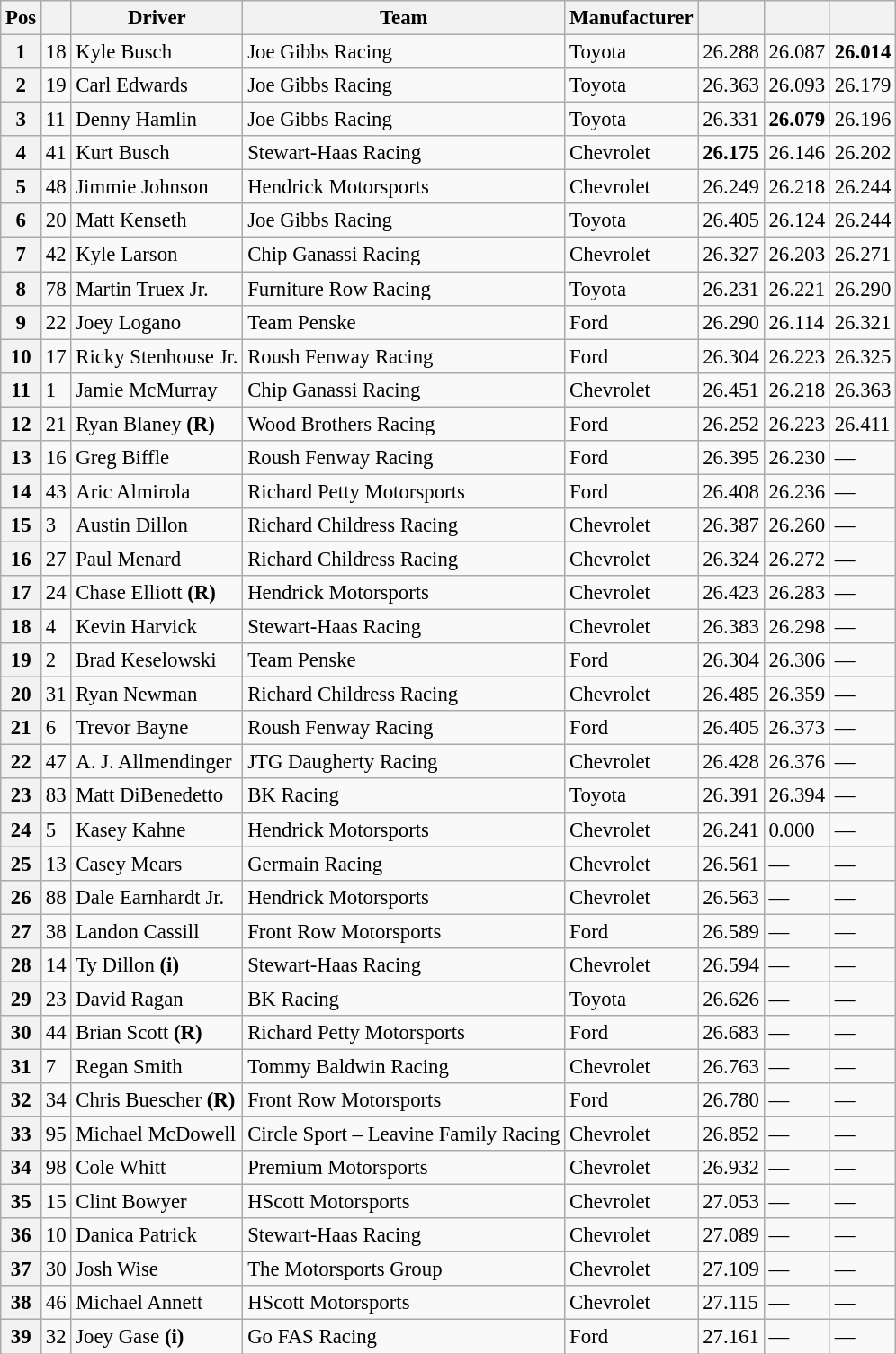<table class="wikitable" style="font-size:95%">
<tr>
<th>Pos</th>
<th></th>
<th>Driver</th>
<th>Team</th>
<th>Manufacturer</th>
<th></th>
<th></th>
<th></th>
</tr>
<tr>
<th>1</th>
<td>18</td>
<td>Kyle Busch</td>
<td>Joe Gibbs Racing</td>
<td>Toyota</td>
<td>26.288</td>
<td>26.087</td>
<td><strong>26.014</strong></td>
</tr>
<tr>
<th>2</th>
<td>19</td>
<td>Carl Edwards</td>
<td>Joe Gibbs Racing</td>
<td>Toyota</td>
<td>26.363</td>
<td>26.093</td>
<td>26.179</td>
</tr>
<tr>
<th>3</th>
<td>11</td>
<td>Denny Hamlin</td>
<td>Joe Gibbs Racing</td>
<td>Toyota</td>
<td>26.331</td>
<td><strong>26.079</strong></td>
<td>26.196</td>
</tr>
<tr>
<th>4</th>
<td>41</td>
<td>Kurt Busch</td>
<td>Stewart-Haas Racing</td>
<td>Chevrolet</td>
<td><strong>26.175</strong></td>
<td>26.146</td>
<td>26.202</td>
</tr>
<tr>
<th>5</th>
<td>48</td>
<td>Jimmie Johnson</td>
<td>Hendrick Motorsports</td>
<td>Chevrolet</td>
<td>26.249</td>
<td>26.218</td>
<td>26.244</td>
</tr>
<tr>
<th>6</th>
<td>20</td>
<td>Matt Kenseth</td>
<td>Joe Gibbs Racing</td>
<td>Toyota</td>
<td>26.405</td>
<td>26.124</td>
<td>26.244</td>
</tr>
<tr>
<th>7</th>
<td>42</td>
<td>Kyle Larson</td>
<td>Chip Ganassi Racing</td>
<td>Chevrolet</td>
<td>26.327</td>
<td>26.203</td>
<td>26.271</td>
</tr>
<tr>
<th>8</th>
<td>78</td>
<td>Martin Truex Jr.</td>
<td>Furniture Row Racing</td>
<td>Toyota</td>
<td>26.231</td>
<td>26.221</td>
<td>26.290</td>
</tr>
<tr>
<th>9</th>
<td>22</td>
<td>Joey Logano</td>
<td>Team Penske</td>
<td>Ford</td>
<td>26.290</td>
<td>26.114</td>
<td>26.321</td>
</tr>
<tr>
<th>10</th>
<td>17</td>
<td>Ricky Stenhouse Jr.</td>
<td>Roush Fenway Racing</td>
<td>Ford</td>
<td>26.304</td>
<td>26.223</td>
<td>26.325</td>
</tr>
<tr>
<th>11</th>
<td>1</td>
<td>Jamie McMurray</td>
<td>Chip Ganassi Racing</td>
<td>Chevrolet</td>
<td>26.451</td>
<td>26.218</td>
<td>26.363</td>
</tr>
<tr>
<th>12</th>
<td>21</td>
<td>Ryan Blaney <strong>(R)</strong></td>
<td>Wood Brothers Racing</td>
<td>Ford</td>
<td>26.252</td>
<td>26.223</td>
<td>26.411</td>
</tr>
<tr>
<th>13</th>
<td>16</td>
<td>Greg Biffle</td>
<td>Roush Fenway Racing</td>
<td>Ford</td>
<td>26.395</td>
<td>26.230</td>
<td>—</td>
</tr>
<tr>
<th>14</th>
<td>43</td>
<td>Aric Almirola</td>
<td>Richard Petty Motorsports</td>
<td>Ford</td>
<td>26.408</td>
<td>26.236</td>
<td>—</td>
</tr>
<tr>
<th>15</th>
<td>3</td>
<td>Austin Dillon</td>
<td>Richard Childress Racing</td>
<td>Chevrolet</td>
<td>26.387</td>
<td>26.260</td>
<td>—</td>
</tr>
<tr>
<th>16</th>
<td>27</td>
<td>Paul Menard</td>
<td>Richard Childress Racing</td>
<td>Chevrolet</td>
<td>26.324</td>
<td>26.272</td>
<td>—</td>
</tr>
<tr>
<th>17</th>
<td>24</td>
<td>Chase Elliott <strong>(R)</strong></td>
<td>Hendrick Motorsports</td>
<td>Chevrolet</td>
<td>26.423</td>
<td>26.283</td>
<td>—</td>
</tr>
<tr>
<th>18</th>
<td>4</td>
<td>Kevin Harvick</td>
<td>Stewart-Haas Racing</td>
<td>Chevrolet</td>
<td>26.383</td>
<td>26.298</td>
<td>—</td>
</tr>
<tr>
<th>19</th>
<td>2</td>
<td>Brad Keselowski</td>
<td>Team Penske</td>
<td>Ford</td>
<td>26.304</td>
<td>26.306</td>
<td>—</td>
</tr>
<tr>
<th>20</th>
<td>31</td>
<td>Ryan Newman</td>
<td>Richard Childress Racing</td>
<td>Chevrolet</td>
<td>26.485</td>
<td>26.359</td>
<td>—</td>
</tr>
<tr>
<th>21</th>
<td>6</td>
<td>Trevor Bayne</td>
<td>Roush Fenway Racing</td>
<td>Ford</td>
<td>26.405</td>
<td>26.373</td>
<td>—</td>
</tr>
<tr>
<th>22</th>
<td>47</td>
<td>A. J. Allmendinger</td>
<td>JTG Daugherty Racing</td>
<td>Chevrolet</td>
<td>26.428</td>
<td>26.376</td>
<td>—</td>
</tr>
<tr>
<th>23</th>
<td>83</td>
<td>Matt DiBenedetto</td>
<td>BK Racing</td>
<td>Toyota</td>
<td>26.391</td>
<td>26.394</td>
<td>—</td>
</tr>
<tr>
<th>24</th>
<td>5</td>
<td>Kasey Kahne</td>
<td>Hendrick Motorsports</td>
<td>Chevrolet</td>
<td>26.241</td>
<td>0.000</td>
<td>—</td>
</tr>
<tr>
<th>25</th>
<td>13</td>
<td>Casey Mears</td>
<td>Germain Racing</td>
<td>Chevrolet</td>
<td>26.561</td>
<td>—</td>
<td>—</td>
</tr>
<tr>
<th>26</th>
<td>88</td>
<td>Dale Earnhardt Jr.</td>
<td>Hendrick Motorsports</td>
<td>Chevrolet</td>
<td>26.563</td>
<td>—</td>
<td>—</td>
</tr>
<tr>
<th>27</th>
<td>38</td>
<td>Landon Cassill</td>
<td>Front Row Motorsports</td>
<td>Ford</td>
<td>26.589</td>
<td>—</td>
<td>—</td>
</tr>
<tr>
<th>28</th>
<td>14</td>
<td>Ty Dillon <strong>(i)</strong></td>
<td>Stewart-Haas Racing</td>
<td>Chevrolet</td>
<td>26.594</td>
<td>—</td>
<td>—</td>
</tr>
<tr>
<th>29</th>
<td>23</td>
<td>David Ragan</td>
<td>BK Racing</td>
<td>Toyota</td>
<td>26.626</td>
<td>—</td>
<td>—</td>
</tr>
<tr>
<th>30</th>
<td>44</td>
<td>Brian Scott <strong>(R)</strong></td>
<td>Richard Petty Motorsports</td>
<td>Ford</td>
<td>26.683</td>
<td>—</td>
<td>—</td>
</tr>
<tr>
<th>31</th>
<td>7</td>
<td>Regan Smith</td>
<td>Tommy Baldwin Racing</td>
<td>Chevrolet</td>
<td>26.763</td>
<td>—</td>
<td>—</td>
</tr>
<tr>
<th>32</th>
<td>34</td>
<td>Chris Buescher <strong>(R)</strong></td>
<td>Front Row Motorsports</td>
<td>Ford</td>
<td>26.780</td>
<td>—</td>
<td>—</td>
</tr>
<tr>
<th>33</th>
<td>95</td>
<td>Michael McDowell</td>
<td>Circle Sport – Leavine Family Racing</td>
<td>Chevrolet</td>
<td>26.852</td>
<td>—</td>
<td>—</td>
</tr>
<tr>
<th>34</th>
<td>98</td>
<td>Cole Whitt</td>
<td>Premium Motorsports</td>
<td>Chevrolet</td>
<td>26.932</td>
<td>—</td>
<td>—</td>
</tr>
<tr>
<th>35</th>
<td>15</td>
<td>Clint Bowyer</td>
<td>HScott Motorsports</td>
<td>Chevrolet</td>
<td>27.053</td>
<td>—</td>
<td>—</td>
</tr>
<tr>
<th>36</th>
<td>10</td>
<td>Danica Patrick</td>
<td>Stewart-Haas Racing</td>
<td>Chevrolet</td>
<td>27.089</td>
<td>—</td>
<td>—</td>
</tr>
<tr>
<th>37</th>
<td>30</td>
<td>Josh Wise</td>
<td>The Motorsports Group</td>
<td>Chevrolet</td>
<td>27.109</td>
<td>—</td>
<td>—</td>
</tr>
<tr>
<th>38</th>
<td>46</td>
<td>Michael Annett</td>
<td>HScott Motorsports</td>
<td>Chevrolet</td>
<td>27.115</td>
<td>—</td>
<td>—</td>
</tr>
<tr>
<th>39</th>
<td>32</td>
<td>Joey Gase <strong>(i)</strong></td>
<td>Go FAS Racing</td>
<td>Ford</td>
<td>27.161</td>
<td>—</td>
<td>—</td>
</tr>
</table>
